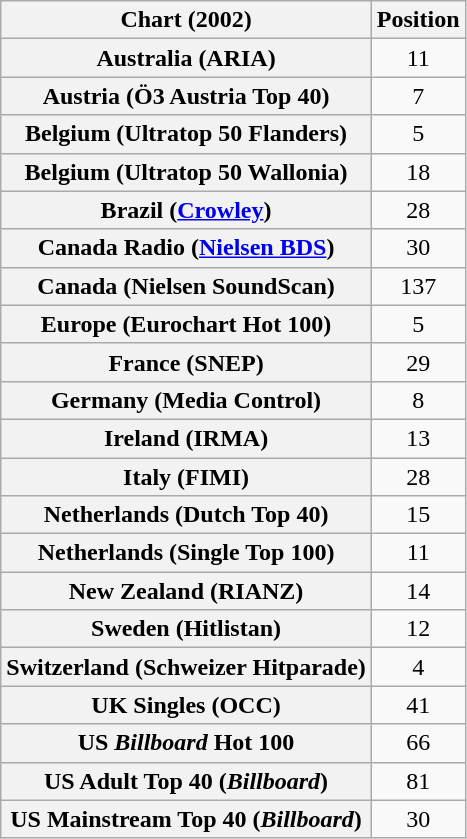<table class="wikitable sortable plainrowheaders">
<tr>
<th>Chart (2002)</th>
<th>Position</th>
</tr>
<tr>
<th scope="row">Australia (ARIA)</th>
<td align="center">11</td>
</tr>
<tr>
<th scope="row">Austria (Ö3 Austria Top 40)</th>
<td align="center">7</td>
</tr>
<tr>
<th scope="row">Belgium (Ultratop 50 Flanders)</th>
<td align="center">5</td>
</tr>
<tr>
<th scope="row">Belgium (Ultratop 50 Wallonia)</th>
<td align="center">18</td>
</tr>
<tr>
<th scope="row">Brazil (<a href='#'>Crowley</a>)</th>
<td align="center">28</td>
</tr>
<tr>
<th scope="row">Canada Radio (<a href='#'>Nielsen BDS</a>)</th>
<td align="center">30</td>
</tr>
<tr>
<th scope="row">Canada (Nielsen SoundScan)</th>
<td align="center">137</td>
</tr>
<tr>
<th scope="row">Europe (Eurochart Hot 100)</th>
<td align="center">5</td>
</tr>
<tr>
<th scope="row">France (SNEP)</th>
<td align="center">29</td>
</tr>
<tr>
<th scope="row">Germany (Media Control)</th>
<td align="center">8</td>
</tr>
<tr>
<th scope="row">Ireland (IRMA)</th>
<td align="center">13</td>
</tr>
<tr>
<th scope="row">Italy (FIMI)</th>
<td align="center">28</td>
</tr>
<tr>
<th scope="row">Netherlands (Dutch Top 40)</th>
<td align="center">15</td>
</tr>
<tr>
<th scope="row">Netherlands (Single Top 100)</th>
<td align="center">11</td>
</tr>
<tr>
<th scope="row">New Zealand (RIANZ)</th>
<td align="center">14</td>
</tr>
<tr>
<th scope="row">Sweden (Hitlistan)</th>
<td align="center">12</td>
</tr>
<tr>
<th scope="row">Switzerland (Schweizer Hitparade)</th>
<td align="center">4</td>
</tr>
<tr>
<th scope="row">UK Singles (OCC)</th>
<td align="center">41</td>
</tr>
<tr>
<th scope="row">US <em>Billboard</em> Hot 100</th>
<td align="center">66</td>
</tr>
<tr>
<th scope="row">US Adult Top 40 (<em>Billboard</em>)</th>
<td align="center">81</td>
</tr>
<tr>
<th scope="row">US Mainstream Top 40 (<em>Billboard</em>)</th>
<td align="center">30</td>
</tr>
</table>
